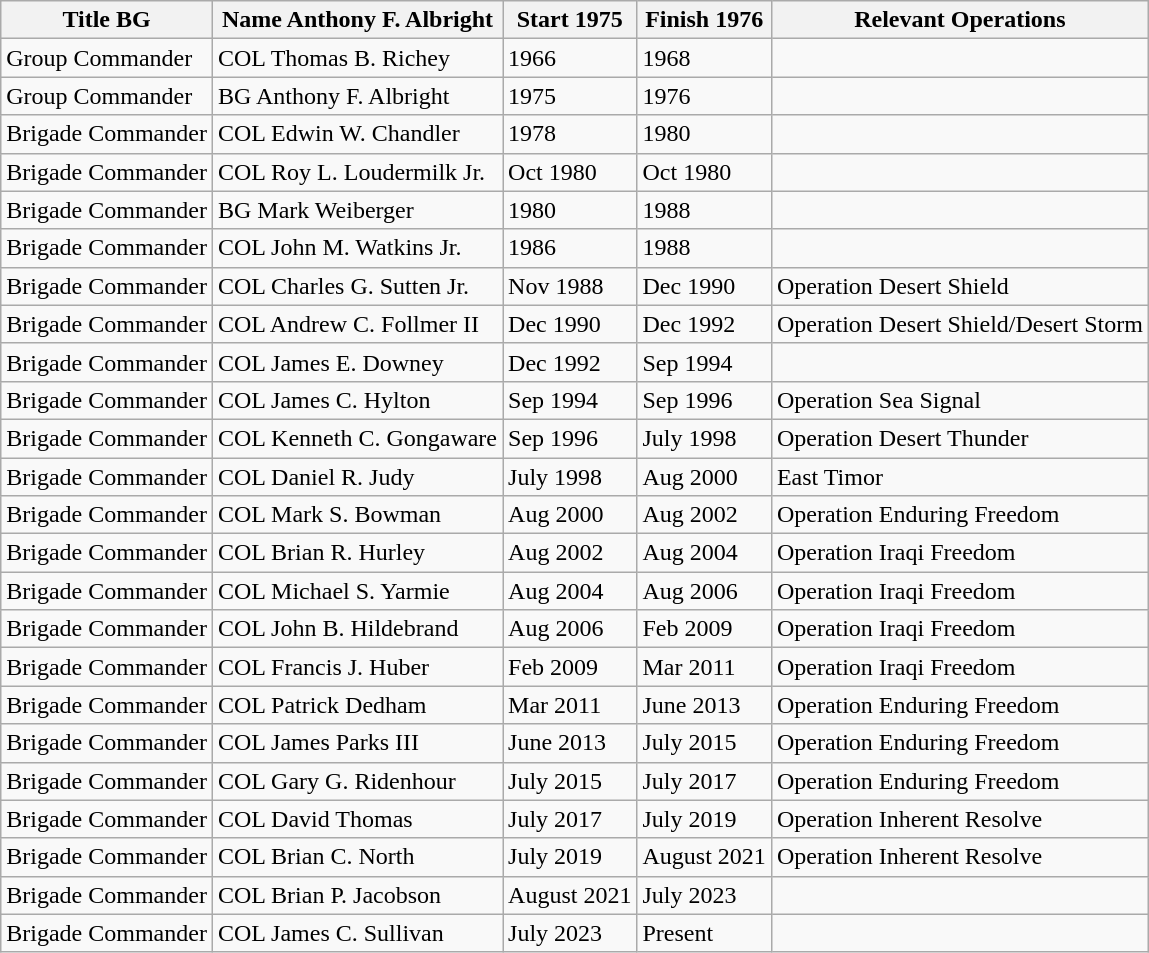<table class="wikitable">
<tr>
<th>Title BG</th>
<th>Name  Anthony F. Albright</th>
<th>Start 1975</th>
<th>Finish 1976</th>
<th>Relevant Operations</th>
</tr>
<tr>
<td>Group Commander</td>
<td>COL Thomas B. Richey</td>
<td>1966</td>
<td>1968</td>
<td></td>
</tr>
<tr>
<td>Group Commander</td>
<td>BG  Anthony F. Albright</td>
<td>1975</td>
<td>1976</td>
<td></td>
</tr>
<tr>
<td>Brigade Commander</td>
<td>COL Edwin W. Chandler</td>
<td>1978</td>
<td>1980</td>
<td></td>
</tr>
<tr>
<td>Brigade Commander</td>
<td>COL Roy L. Loudermilk Jr.</td>
<td>Oct 1980</td>
<td>Oct 1980</td>
<td></td>
</tr>
<tr>
<td>Brigade Commander</td>
<td>BG Mark Weiberger</td>
<td>1980</td>
<td>1988</td>
<td></td>
</tr>
<tr>
<td>Brigade Commander</td>
<td>COL John M. Watkins Jr.</td>
<td>1986</td>
<td>1988</td>
<td></td>
</tr>
<tr>
<td>Brigade Commander</td>
<td>COL Charles G. Sutten Jr.</td>
<td>Nov 1988</td>
<td>Dec 1990</td>
<td>Operation Desert Shield</td>
</tr>
<tr>
<td>Brigade Commander</td>
<td>COL Andrew C. Follmer II</td>
<td>Dec 1990</td>
<td>Dec 1992</td>
<td>Operation Desert Shield/Desert Storm</td>
</tr>
<tr>
<td>Brigade Commander</td>
<td>COL James E. Downey</td>
<td>Dec 1992</td>
<td>Sep 1994</td>
<td></td>
</tr>
<tr>
<td>Brigade Commander</td>
<td>COL James C. Hylton</td>
<td>Sep 1994</td>
<td>Sep 1996</td>
<td>Operation Sea Signal</td>
</tr>
<tr>
<td>Brigade Commander</td>
<td>COL Kenneth C. Gongaware</td>
<td>Sep 1996</td>
<td>July 1998</td>
<td>Operation Desert Thunder</td>
</tr>
<tr>
<td>Brigade Commander</td>
<td>COL Daniel R. Judy</td>
<td>July 1998</td>
<td>Aug 2000</td>
<td>East Timor</td>
</tr>
<tr>
<td>Brigade Commander</td>
<td>COL Mark S. Bowman</td>
<td>Aug 2000</td>
<td>Aug 2002</td>
<td>Operation Enduring Freedom</td>
</tr>
<tr>
<td>Brigade Commander</td>
<td>COL Brian R. Hurley</td>
<td>Aug 2002</td>
<td>Aug 2004</td>
<td>Operation Iraqi Freedom</td>
</tr>
<tr>
<td>Brigade Commander</td>
<td>COL Michael S. Yarmie</td>
<td>Aug 2004</td>
<td>Aug 2006</td>
<td>Operation Iraqi Freedom</td>
</tr>
<tr>
<td>Brigade Commander</td>
<td>COL John B. Hildebrand</td>
<td>Aug 2006</td>
<td>Feb 2009</td>
<td>Operation Iraqi Freedom</td>
</tr>
<tr>
<td>Brigade Commander</td>
<td>COL Francis J. Huber</td>
<td>Feb 2009</td>
<td>Mar 2011</td>
<td>Operation Iraqi Freedom</td>
</tr>
<tr>
<td>Brigade Commander</td>
<td>COL Patrick Dedham</td>
<td>Mar 2011</td>
<td>June 2013</td>
<td>Operation Enduring Freedom</td>
</tr>
<tr>
<td>Brigade Commander</td>
<td>COL James Parks III</td>
<td>June 2013</td>
<td>July 2015</td>
<td>Operation Enduring Freedom</td>
</tr>
<tr>
<td>Brigade Commander</td>
<td>COL Gary G. Ridenhour</td>
<td>July 2015</td>
<td>July 2017</td>
<td>Operation Enduring Freedom</td>
</tr>
<tr>
<td>Brigade Commander</td>
<td>COL David Thomas</td>
<td>July 2017</td>
<td>July 2019</td>
<td>Operation Inherent Resolve</td>
</tr>
<tr>
<td>Brigade Commander</td>
<td>COL Brian C. North</td>
<td>July 2019</td>
<td>August 2021</td>
<td>Operation Inherent Resolve</td>
</tr>
<tr>
<td>Brigade Commander</td>
<td>COL Brian P. Jacobson</td>
<td>August 2021</td>
<td>July 2023</td>
<td></td>
</tr>
<tr>
<td>Brigade Commander</td>
<td>COL James C. Sullivan</td>
<td>July 2023</td>
<td>Present</td>
<td></td>
</tr>
</table>
